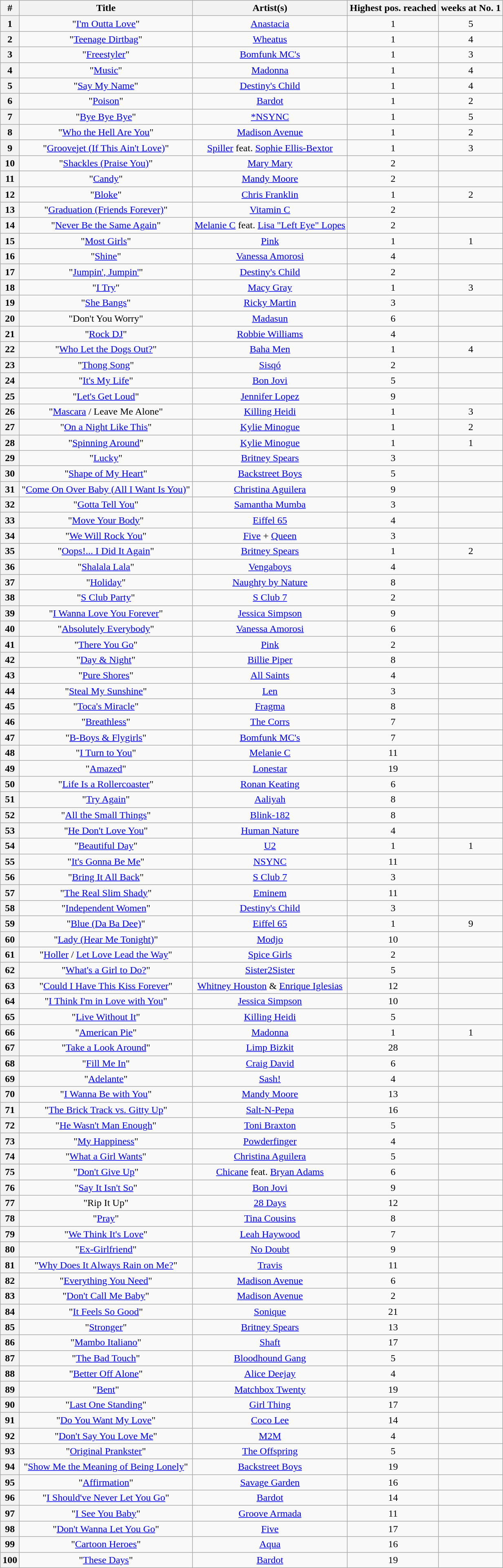<table class="wikitable sortable" style="text-align: center">
<tr>
<th scope="col">#</th>
<th scope="col">Title</th>
<th scope="col">Artist(s)</th>
<th scope="col">Highest pos. reached</th>
<th scope="col">weeks at No. 1 </th>
</tr>
<tr>
<th scope="row">1</th>
<td>"<a href='#'>I'm Outta Love</a>"</td>
<td><a href='#'>Anastacia</a></td>
<td>1</td>
<td>5</td>
</tr>
<tr>
<th scope="row">2</th>
<td>"<a href='#'>Teenage Dirtbag</a>"</td>
<td><a href='#'>Wheatus</a></td>
<td>1</td>
<td>4</td>
</tr>
<tr>
<th scope="row">3</th>
<td>"<a href='#'>Freestyler</a>"</td>
<td><a href='#'>Bomfunk MC's</a></td>
<td>1</td>
<td>3</td>
</tr>
<tr>
<th scope="row">4</th>
<td>"<a href='#'>Music</a>"</td>
<td><a href='#'>Madonna</a></td>
<td>1</td>
<td>4</td>
</tr>
<tr>
<th scope="row">5</th>
<td>"<a href='#'>Say My Name</a>"</td>
<td><a href='#'>Destiny's Child</a></td>
<td>1</td>
<td>4</td>
</tr>
<tr>
<th scope="row">6</th>
<td>"<a href='#'>Poison</a>"</td>
<td><a href='#'>Bardot</a></td>
<td>1</td>
<td>2</td>
</tr>
<tr>
<th scope="row">7</th>
<td>"<a href='#'>Bye Bye Bye</a>"</td>
<td><a href='#'>*NSYNC</a></td>
<td>1</td>
<td>5</td>
</tr>
<tr>
<th scope="row">8</th>
<td>"<a href='#'>Who the Hell Are You</a>"</td>
<td><a href='#'>Madison Avenue</a></td>
<td>1</td>
<td>2</td>
</tr>
<tr>
<th scope="row">9</th>
<td>"<a href='#'>Groovejet (If This Ain't Love)</a>"</td>
<td><a href='#'>Spiller</a> feat. <a href='#'>Sophie Ellis-Bextor</a></td>
<td>1</td>
<td>3</td>
</tr>
<tr>
<th scope="row">10</th>
<td>"<a href='#'>Shackles (Praise You)</a>"</td>
<td><a href='#'>Mary Mary</a></td>
<td>2</td>
<td></td>
</tr>
<tr>
<th scope="row">11</th>
<td>"<a href='#'>Candy</a>"</td>
<td><a href='#'>Mandy Moore</a></td>
<td>2</td>
<td></td>
</tr>
<tr>
<th scope="row">12</th>
<td>"<a href='#'>Bloke</a>"</td>
<td><a href='#'>Chris Franklin</a></td>
<td>1</td>
<td>2</td>
</tr>
<tr>
<th scope="row">13</th>
<td>"<a href='#'>Graduation (Friends Forever)</a>"</td>
<td><a href='#'>Vitamin C</a></td>
<td>2</td>
<td></td>
</tr>
<tr>
<th scope="row">14</th>
<td>"<a href='#'>Never Be the Same Again</a>"</td>
<td><a href='#'>Melanie C</a> feat. <a href='#'>Lisa "Left Eye" Lopes</a></td>
<td>2</td>
<td></td>
</tr>
<tr>
<th scope="row">15</th>
<td>"<a href='#'>Most Girls</a>"</td>
<td><a href='#'>Pink</a></td>
<td>1</td>
<td>1</td>
</tr>
<tr>
<th scope="row">16</th>
<td>"<a href='#'>Shine</a>"</td>
<td><a href='#'>Vanessa Amorosi</a></td>
<td>4</td>
<td></td>
</tr>
<tr>
<th scope="row">17</th>
<td>"<a href='#'>Jumpin', Jumpin'</a>"</td>
<td><a href='#'>Destiny's Child</a></td>
<td>2</td>
<td></td>
</tr>
<tr>
<th scope="row">18</th>
<td>"<a href='#'>I Try</a>"</td>
<td><a href='#'>Macy Gray</a></td>
<td>1</td>
<td>3</td>
</tr>
<tr>
<th scope="row">19</th>
<td>"<a href='#'>She Bangs</a>"</td>
<td><a href='#'>Ricky Martin</a></td>
<td>3</td>
<td></td>
</tr>
<tr>
<th scope="row">20</th>
<td>"Don't You Worry"</td>
<td><a href='#'>Madasun</a></td>
<td>6</td>
<td></td>
</tr>
<tr>
<th scope="row">21</th>
<td>"<a href='#'>Rock DJ</a>"</td>
<td><a href='#'>Robbie Williams</a></td>
<td>4</td>
<td></td>
</tr>
<tr>
<th scope="row">22</th>
<td>"<a href='#'>Who Let the Dogs Out?</a>"</td>
<td><a href='#'>Baha Men</a></td>
<td>1</td>
<td>4</td>
</tr>
<tr>
<th scope="row">23</th>
<td>"<a href='#'>Thong Song</a>"</td>
<td><a href='#'>Sisqó</a></td>
<td>2</td>
<td></td>
</tr>
<tr>
<th scope="row">24</th>
<td>"<a href='#'>It's My Life</a>"</td>
<td><a href='#'>Bon Jovi</a></td>
<td>5</td>
<td></td>
</tr>
<tr>
<th scope="row">25</th>
<td>"<a href='#'>Let's Get Loud</a>"</td>
<td><a href='#'>Jennifer Lopez</a></td>
<td>9</td>
<td></td>
</tr>
<tr>
<th scope="row">26</th>
<td>"<a href='#'>Mascara</a> / Leave Me Alone"</td>
<td><a href='#'>Killing Heidi</a></td>
<td>1</td>
<td>3</td>
</tr>
<tr>
<th scope="row">27</th>
<td>"<a href='#'>On a Night Like This</a>"</td>
<td><a href='#'>Kylie Minogue</a></td>
<td>1</td>
<td>2</td>
</tr>
<tr>
<th scope="row">28</th>
<td>"<a href='#'>Spinning Around</a>"</td>
<td><a href='#'>Kylie Minogue</a></td>
<td>1</td>
<td>1</td>
</tr>
<tr>
<th scope="row">29</th>
<td>"<a href='#'>Lucky</a>"</td>
<td><a href='#'>Britney Spears</a></td>
<td>3</td>
<td></td>
</tr>
<tr>
<th scope="row">30</th>
<td>"<a href='#'>Shape of My Heart</a>"</td>
<td><a href='#'>Backstreet Boys</a></td>
<td>5</td>
<td></td>
</tr>
<tr>
<th scope="row">31</th>
<td>"<a href='#'>Come On Over Baby (All I Want Is You)</a>"</td>
<td><a href='#'>Christina Aguilera</a></td>
<td>9</td>
<td></td>
</tr>
<tr>
<th scope="row">32</th>
<td>"<a href='#'>Gotta Tell You</a>"</td>
<td><a href='#'>Samantha Mumba</a></td>
<td>3</td>
<td></td>
</tr>
<tr>
<th scope="row">33</th>
<td>"<a href='#'>Move Your Body</a>"</td>
<td><a href='#'>Eiffel 65</a></td>
<td>4</td>
<td></td>
</tr>
<tr>
<th scope="row">34</th>
<td>"<a href='#'>We Will Rock You</a>"</td>
<td><a href='#'>Five</a> + <a href='#'>Queen</a></td>
<td>3</td>
<td></td>
</tr>
<tr>
<th scope="row">35</th>
<td>"<a href='#'>Oops!... I Did It Again</a>"</td>
<td><a href='#'>Britney Spears</a></td>
<td>1</td>
<td>2</td>
</tr>
<tr>
<th scope="row">36</th>
<td>"<a href='#'>Shalala Lala</a>"</td>
<td><a href='#'>Vengaboys</a></td>
<td>4</td>
<td></td>
</tr>
<tr>
<th scope="row">37</th>
<td>"<a href='#'>Holiday</a>"</td>
<td><a href='#'>Naughty by Nature</a></td>
<td>8</td>
<td></td>
</tr>
<tr>
<th scope="row">38</th>
<td>"<a href='#'>S Club Party</a>"</td>
<td><a href='#'>S Club 7</a></td>
<td>2</td>
<td></td>
</tr>
<tr>
<th scope="row">39</th>
<td>"<a href='#'>I Wanna Love You Forever</a>"</td>
<td><a href='#'>Jessica Simpson</a></td>
<td>9</td>
<td></td>
</tr>
<tr>
<th scope="row">40</th>
<td>"<a href='#'>Absolutely Everybody</a>"</td>
<td><a href='#'>Vanessa Amorosi</a></td>
<td>6</td>
<td></td>
</tr>
<tr>
<th scope="row">41</th>
<td>"<a href='#'>There You Go</a>"</td>
<td><a href='#'>Pink</a></td>
<td>2</td>
<td></td>
</tr>
<tr>
<th scope="row">42</th>
<td>"<a href='#'>Day & Night</a>"</td>
<td><a href='#'>Billie Piper</a></td>
<td>8</td>
<td></td>
</tr>
<tr>
<th scope="row">43</th>
<td>"<a href='#'>Pure Shores</a>"</td>
<td><a href='#'>All Saints</a></td>
<td>4</td>
<td></td>
</tr>
<tr>
<th scope="row">44</th>
<td>"<a href='#'>Steal My Sunshine</a>"</td>
<td><a href='#'>Len</a></td>
<td>3</td>
<td></td>
</tr>
<tr>
<th scope="row">45</th>
<td>"<a href='#'>Toca's Miracle</a>"</td>
<td><a href='#'>Fragma</a></td>
<td>8</td>
<td></td>
</tr>
<tr>
<th scope="row">46</th>
<td>"<a href='#'>Breathless</a>"</td>
<td><a href='#'>The Corrs</a></td>
<td>7</td>
<td></td>
</tr>
<tr>
<th scope="row">47</th>
<td>"<a href='#'>B-Boys & Flygirls</a>"</td>
<td><a href='#'>Bomfunk MC's</a></td>
<td>7</td>
<td></td>
</tr>
<tr>
<th scope="row">48</th>
<td>"<a href='#'>I Turn to You</a>"</td>
<td><a href='#'>Melanie C</a></td>
<td>11</td>
<td></td>
</tr>
<tr>
<th scope="row">49</th>
<td>"<a href='#'>Amazed</a>"</td>
<td><a href='#'>Lonestar</a></td>
<td>19</td>
<td></td>
</tr>
<tr>
<th scope="row">50</th>
<td>"<a href='#'>Life Is a Rollercoaster</a>"</td>
<td><a href='#'>Ronan Keating</a></td>
<td>6</td>
<td></td>
</tr>
<tr>
<th scope="row">51</th>
<td>"<a href='#'>Try Again</a>"</td>
<td><a href='#'>Aaliyah</a></td>
<td>8</td>
<td></td>
</tr>
<tr>
<th scope="row">52</th>
<td>"<a href='#'>All the Small Things</a>"</td>
<td><a href='#'>Blink-182</a></td>
<td>8</td>
<td></td>
</tr>
<tr>
<th scope="row">53</th>
<td>"<a href='#'>He Don't Love You</a>"</td>
<td><a href='#'>Human Nature</a></td>
<td>4</td>
<td></td>
</tr>
<tr>
<th scope="row">54</th>
<td>"<a href='#'>Beautiful Day</a>"</td>
<td><a href='#'>U2</a></td>
<td>1</td>
<td>1</td>
</tr>
<tr>
<th scope="row">55</th>
<td>"<a href='#'>It's Gonna Be Me</a>"</td>
<td><a href='#'>NSYNC</a></td>
<td>11</td>
<td></td>
</tr>
<tr>
<th scope="row">56</th>
<td>"<a href='#'>Bring It All Back</a>"</td>
<td><a href='#'>S Club 7</a></td>
<td>3</td>
<td></td>
</tr>
<tr>
<th scope="row">57</th>
<td>"<a href='#'>The Real Slim Shady</a>"</td>
<td><a href='#'>Eminem</a></td>
<td>11</td>
<td></td>
</tr>
<tr>
<th scope="row">58</th>
<td>"<a href='#'>Independent Women</a>"</td>
<td><a href='#'>Destiny's Child</a></td>
<td>3</td>
<td></td>
</tr>
<tr>
<th scope="row">59</th>
<td>"<a href='#'>Blue (Da Ba Dee)</a>"</td>
<td><a href='#'>Eiffel 65</a></td>
<td>1</td>
<td>9</td>
</tr>
<tr>
<th scope="row">60</th>
<td>"<a href='#'>Lady (Hear Me Tonight)</a>"</td>
<td><a href='#'>Modjo</a></td>
<td>10</td>
<td></td>
</tr>
<tr>
<th scope="row">61</th>
<td>"<a href='#'>Holler</a> / <a href='#'>Let Love Lead the Way</a>"</td>
<td><a href='#'>Spice Girls</a></td>
<td>2</td>
<td></td>
</tr>
<tr>
<th scope="row">62</th>
<td>"<a href='#'>What's a Girl to Do?</a>"</td>
<td><a href='#'>Sister2Sister</a></td>
<td>5</td>
<td></td>
</tr>
<tr>
<th scope="row">63</th>
<td>"<a href='#'>Could I Have This Kiss Forever</a>"</td>
<td><a href='#'>Whitney Houston</a> & <a href='#'>Enrique Iglesias</a></td>
<td>12</td>
<td></td>
</tr>
<tr>
<th scope="row">64</th>
<td>"<a href='#'>I Think I'm in Love with You</a>"</td>
<td><a href='#'>Jessica Simpson</a></td>
<td>10</td>
<td></td>
</tr>
<tr>
<th scope="row">65</th>
<td>"<a href='#'>Live Without It</a>"</td>
<td><a href='#'>Killing Heidi</a></td>
<td>5</td>
<td></td>
</tr>
<tr>
<th scope="row">66</th>
<td>"<a href='#'>American Pie</a>"</td>
<td><a href='#'>Madonna</a></td>
<td>1</td>
<td>1</td>
</tr>
<tr>
<th scope="row">67</th>
<td>"<a href='#'>Take a Look Around</a>"</td>
<td><a href='#'>Limp Bizkit</a></td>
<td>28</td>
<td></td>
</tr>
<tr>
<th scope="row">68</th>
<td>"<a href='#'>Fill Me In</a>"</td>
<td><a href='#'>Craig David</a></td>
<td>6</td>
<td></td>
</tr>
<tr>
<th scope="row">69</th>
<td>"<a href='#'>Adelante</a>"</td>
<td><a href='#'>Sash!</a></td>
<td>4</td>
<td></td>
</tr>
<tr>
<th scope="row">70</th>
<td>"<a href='#'>I Wanna Be with You</a>"</td>
<td><a href='#'>Mandy Moore</a></td>
<td>13</td>
<td></td>
</tr>
<tr>
<th scope="row">71</th>
<td>"<a href='#'>The Brick Track vs. Gitty Up</a>"</td>
<td><a href='#'>Salt-N-Pepa</a></td>
<td>16</td>
<td></td>
</tr>
<tr>
<th scope="row">72</th>
<td>"<a href='#'>He Wasn't Man Enough</a>"</td>
<td><a href='#'>Toni Braxton</a></td>
<td>5</td>
<td></td>
</tr>
<tr>
<th scope="row">73</th>
<td>"<a href='#'>My Happiness</a>"</td>
<td><a href='#'>Powderfinger</a></td>
<td>4</td>
<td></td>
</tr>
<tr>
<th scope="row">74</th>
<td>"<a href='#'>What a Girl Wants</a>"</td>
<td><a href='#'>Christina Aguilera</a></td>
<td>5</td>
<td></td>
</tr>
<tr>
<th scope="row">75</th>
<td>"<a href='#'>Don't Give Up</a>"</td>
<td><a href='#'>Chicane</a> feat. <a href='#'>Bryan Adams</a></td>
<td>6</td>
<td></td>
</tr>
<tr>
<th scope="row">76</th>
<td>"<a href='#'>Say It Isn't So</a>"</td>
<td><a href='#'>Bon Jovi</a></td>
<td>9</td>
<td></td>
</tr>
<tr>
<th scope="row">77</th>
<td>"Rip It Up"</td>
<td><a href='#'>28 Days</a></td>
<td>12</td>
<td></td>
</tr>
<tr>
<th scope="row">78</th>
<td>"<a href='#'>Pray</a>"</td>
<td><a href='#'>Tina Cousins</a></td>
<td>8</td>
<td></td>
</tr>
<tr>
<th scope="row">79</th>
<td>"<a href='#'>We Think It's Love</a>"</td>
<td><a href='#'>Leah Haywood</a></td>
<td>7</td>
<td></td>
</tr>
<tr>
<th scope="row">80</th>
<td>"<a href='#'>Ex-Girlfriend</a>"</td>
<td><a href='#'>No Doubt</a></td>
<td>9</td>
<td></td>
</tr>
<tr>
<th scope="row">81</th>
<td>"<a href='#'>Why Does It Always Rain on Me?</a>"</td>
<td><a href='#'>Travis</a></td>
<td>11</td>
<td></td>
</tr>
<tr>
<th scope="row">82</th>
<td>"<a href='#'>Everything You Need</a>"</td>
<td><a href='#'>Madison Avenue</a></td>
<td>6</td>
<td></td>
</tr>
<tr>
<th scope="row">83</th>
<td>"<a href='#'>Don't Call Me Baby</a>"</td>
<td><a href='#'>Madison Avenue</a></td>
<td>2</td>
<td></td>
</tr>
<tr>
<th scope="row">84</th>
<td>"<a href='#'>It Feels So Good</a>"</td>
<td><a href='#'>Sonique</a></td>
<td>21</td>
<td></td>
</tr>
<tr>
<th scope="row">85</th>
<td>"<a href='#'>Stronger</a>"</td>
<td><a href='#'>Britney Spears</a></td>
<td>13</td>
<td></td>
</tr>
<tr>
<th scope="row">86</th>
<td>"<a href='#'>Mambo Italiano</a>"</td>
<td><a href='#'>Shaft</a></td>
<td>17</td>
<td></td>
</tr>
<tr>
<th scope="row">87</th>
<td>"<a href='#'>The Bad Touch</a>"</td>
<td><a href='#'>Bloodhound Gang</a></td>
<td>5</td>
<td></td>
</tr>
<tr>
<th scope="row">88</th>
<td>"<a href='#'>Better Off Alone</a>"</td>
<td><a href='#'>Alice Deejay</a></td>
<td>4</td>
<td></td>
</tr>
<tr>
<th scope="row">89</th>
<td>"<a href='#'>Bent</a>"</td>
<td><a href='#'>Matchbox Twenty</a></td>
<td>19</td>
<td></td>
</tr>
<tr>
<th scope="row">90</th>
<td>"<a href='#'>Last One Standing</a>"</td>
<td><a href='#'>Girl Thing</a></td>
<td>17</td>
<td></td>
</tr>
<tr>
<th scope="row">91</th>
<td>"<a href='#'>Do You Want My Love</a>"</td>
<td><a href='#'>Coco Lee</a></td>
<td>14</td>
<td></td>
</tr>
<tr>
<th scope="row">92</th>
<td>"<a href='#'>Don't Say You Love Me</a>"</td>
<td><a href='#'>M2M</a></td>
<td>4</td>
<td></td>
</tr>
<tr>
<th scope="row">93</th>
<td>"<a href='#'>Original Prankster</a>"</td>
<td><a href='#'>The Offspring</a></td>
<td>5</td>
<td></td>
</tr>
<tr>
<th scope="row">94</th>
<td>"<a href='#'>Show Me the Meaning of Being Lonely</a>"</td>
<td><a href='#'>Backstreet Boys</a></td>
<td>19</td>
<td></td>
</tr>
<tr>
<th scope="row">95</th>
<td>"<a href='#'>Affirmation</a>"</td>
<td><a href='#'>Savage Garden</a></td>
<td>16</td>
<td></td>
</tr>
<tr>
<th scope="row">96</th>
<td>"<a href='#'>I Should've Never Let You Go</a>"</td>
<td><a href='#'>Bardot</a></td>
<td>14</td>
<td></td>
</tr>
<tr>
<th scope="row">97</th>
<td>"<a href='#'>I See You Baby</a>"</td>
<td><a href='#'>Groove Armada</a></td>
<td>11</td>
<td></td>
</tr>
<tr>
<th scope="row">98</th>
<td>"<a href='#'>Don't Wanna Let You Go</a>"</td>
<td><a href='#'>Five</a></td>
<td>17</td>
<td></td>
</tr>
<tr>
<th scope="row">99</th>
<td>"<a href='#'>Cartoon Heroes</a>"</td>
<td><a href='#'>Aqua</a></td>
<td>16</td>
<td></td>
</tr>
<tr>
<th scope="row">100</th>
<td>"<a href='#'>These Days</a>"</td>
<td><a href='#'>Bardot</a></td>
<td>19</td>
<td></td>
</tr>
</table>
